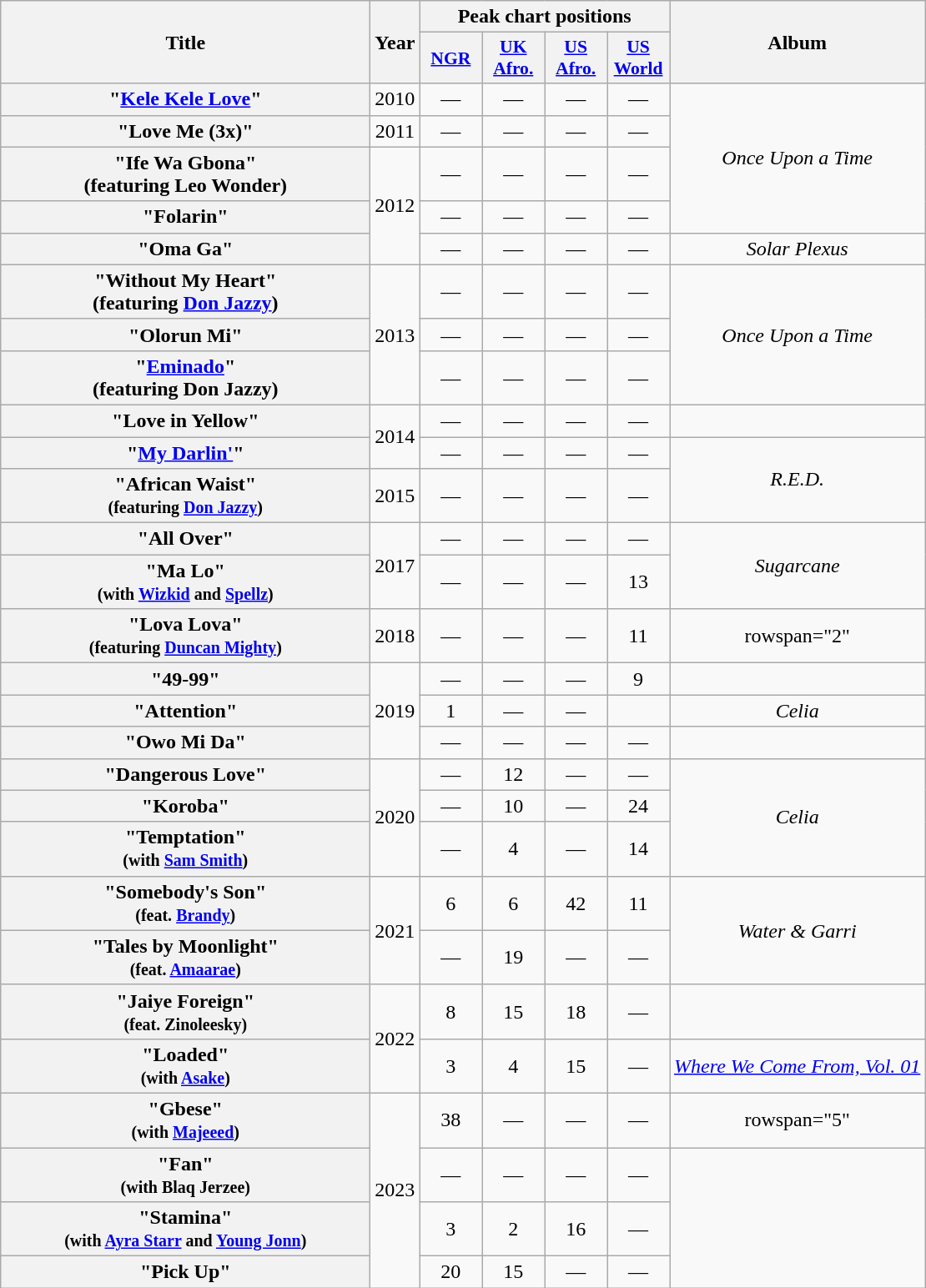<table class="wikitable plainrowheaders" style="text-align:center;" border="1">
<tr>
<th scope="col" rowspan="2" style="width:18em;">Title</th>
<th scope="col" rowspan="2">Year</th>
<th colspan="4" scope="col">Peak chart positions</th>
<th scope="col" rowspan="2">Album</th>
</tr>
<tr>
<th scope="col" style="width:3em;font-size:90%;"><a href='#'>NGR</a><br></th>
<th scope="col" style="width:3em;font-size:90%;"><a href='#'>UK<br>Afro.</a><br></th>
<th scope="col" style="width:3em;font-size:90%;"><a href='#'>US<br>Afro.</a><br></th>
<th scope="col" style="width:3em;font-size:90%;"><a href='#'>US<br>World</a><br></th>
</tr>
<tr>
<th scope="row">"<a href='#'>Kele Kele Love</a>"</th>
<td>2010</td>
<td>—</td>
<td>—</td>
<td>—</td>
<td>—</td>
<td rowspan="4"><em>Once Upon a Time</em></td>
</tr>
<tr>
<th scope="row">"Love Me (3x)"</th>
<td>2011</td>
<td>—</td>
<td>—</td>
<td>—</td>
<td>—</td>
</tr>
<tr>
<th scope="row">"Ife Wa Gbona"<br><span>(featuring Leo Wonder)</span></th>
<td rowspan="3">2012</td>
<td>—</td>
<td>—</td>
<td>—</td>
<td>—</td>
</tr>
<tr>
<th scope="row">"Folarin"</th>
<td>—</td>
<td>—</td>
<td>—</td>
<td>—</td>
</tr>
<tr>
<th scope="row">"Oma Ga"</th>
<td>—</td>
<td>—</td>
<td>—</td>
<td>—</td>
<td><em>Solar Plexus</em></td>
</tr>
<tr>
<th scope="row">"Without My Heart" <br><span>(featuring <a href='#'>Don Jazzy</a>)</span></th>
<td rowspan="3">2013</td>
<td>—</td>
<td>—</td>
<td>—</td>
<td>—</td>
<td rowspan="3"><em>Once Upon a Time</em></td>
</tr>
<tr>
<th scope="row">"Olorun Mi"</th>
<td>—</td>
<td>—</td>
<td>—</td>
<td>—</td>
</tr>
<tr>
<th scope="row">"<a href='#'>Eminado</a>" <br><span>(featuring Don Jazzy)</span></th>
<td>—</td>
<td>—</td>
<td>—</td>
<td>—</td>
</tr>
<tr>
<th scope="row">"Love in Yellow"</th>
<td rowspan=2>2014</td>
<td>—</td>
<td>—</td>
<td>—</td>
<td>—</td>
<td></td>
</tr>
<tr>
<th scope="row">"<a href='#'>My Darlin'</a>"</th>
<td>—</td>
<td>—</td>
<td>—</td>
<td>—</td>
<td rowspan="2"><em>R.E.D.</em></td>
</tr>
<tr>
<th scope="row">"African Waist"<br><small>(featuring <a href='#'>Don Jazzy</a>)</small></th>
<td>2015</td>
<td>—</td>
<td>—</td>
<td>—</td>
<td>—</td>
</tr>
<tr>
<th scope="row">"All Over"</th>
<td rowspan="2">2017</td>
<td>—</td>
<td>—</td>
<td>—</td>
<td>—</td>
<td rowspan="2"><em>Sugarcane</em></td>
</tr>
<tr>
<th scope="row">"Ma Lo"<br><small>(with <a href='#'>Wizkid</a> and <a href='#'>Spellz</a>)</small></th>
<td>—</td>
<td>—</td>
<td>—</td>
<td>13</td>
</tr>
<tr>
<th scope="row">"Lova Lova"<br><small>(featuring <a href='#'>Duncan Mighty</a>)</small></th>
<td>2018</td>
<td>—</td>
<td>—</td>
<td>—</td>
<td>11</td>
<td>rowspan="2" </td>
</tr>
<tr>
<th scope="row">"49-99"</th>
<td rowspan="3">2019</td>
<td>—</td>
<td>—</td>
<td>—</td>
<td>9</td>
</tr>
<tr>
<th scope="row">"Attention"</th>
<td>1</td>
<td>—</td>
<td>—</td>
<td></td>
<td><em>Celia</em></td>
</tr>
<tr>
<th scope="row">"Owo Mi Da"</th>
<td>—</td>
<td>—</td>
<td>—</td>
<td>—</td>
<td></td>
</tr>
<tr>
<th scope="row">"Dangerous Love"</th>
<td rowspan="3">2020</td>
<td>—</td>
<td>12</td>
<td>—</td>
<td>—</td>
<td rowspan="3"><em>Celia</em></td>
</tr>
<tr>
<th scope="row">"Koroba"</th>
<td>—</td>
<td>10</td>
<td>—</td>
<td>24</td>
</tr>
<tr>
<th scope="row">"Temptation"<br><small>(with <a href='#'>Sam Smith</a>)</small></th>
<td>—</td>
<td>4</td>
<td>—</td>
<td>14</td>
</tr>
<tr>
<th scope="row">"Somebody's Son"<br><small>(feat. <a href='#'>Brandy</a>)</small></th>
<td rowspan="2">2021</td>
<td>6</td>
<td>6</td>
<td>42</td>
<td>11</td>
<td rowspan="2"><em>Water & Garri</em></td>
</tr>
<tr>
<th scope="row">"Tales by Moonlight"<br><small>(feat. <a href='#'>Amaarae</a>)</small></th>
<td>—</td>
<td>19</td>
<td>—</td>
<td>—</td>
</tr>
<tr>
<th scope="row">"Jaiye Foreign"<br><small>(feat. Zinoleesky)</small></th>
<td rowspan="2">2022</td>
<td>8</td>
<td>15</td>
<td>18</td>
<td>—</td>
<td></td>
</tr>
<tr>
<th scope="row">"Loaded"<br><small>(with <a href='#'>Asake</a>)</small></th>
<td>3</td>
<td>4</td>
<td>15</td>
<td>—</td>
<td><em><a href='#'>Where We Come From, Vol. 01</a></em></td>
</tr>
<tr>
<th scope="row">"Gbese"<br><small>(with <a href='#'>Majeeed</a>)</small></th>
<td rowspan="4">2023</td>
<td>38</td>
<td>—</td>
<td>—</td>
<td>—</td>
<td>rowspan="5" </td>
</tr>
<tr>
<th scope="row">"Fan"<br><small>(with Blaq Jerzee)</small></th>
<td>—</td>
<td>—</td>
<td>—</td>
<td>—</td>
</tr>
<tr>
<th scope="row">"Stamina"<br><small>(with <a href='#'>Ayra Starr</a> and <a href='#'>Young Jonn</a>)</small></th>
<td>3</td>
<td>2</td>
<td>16</td>
<td>—</td>
</tr>
<tr>
<th scope="row">"Pick Up"</th>
<td>20</td>
<td>15</td>
<td>—</td>
<td>—</td>
</tr>
</table>
